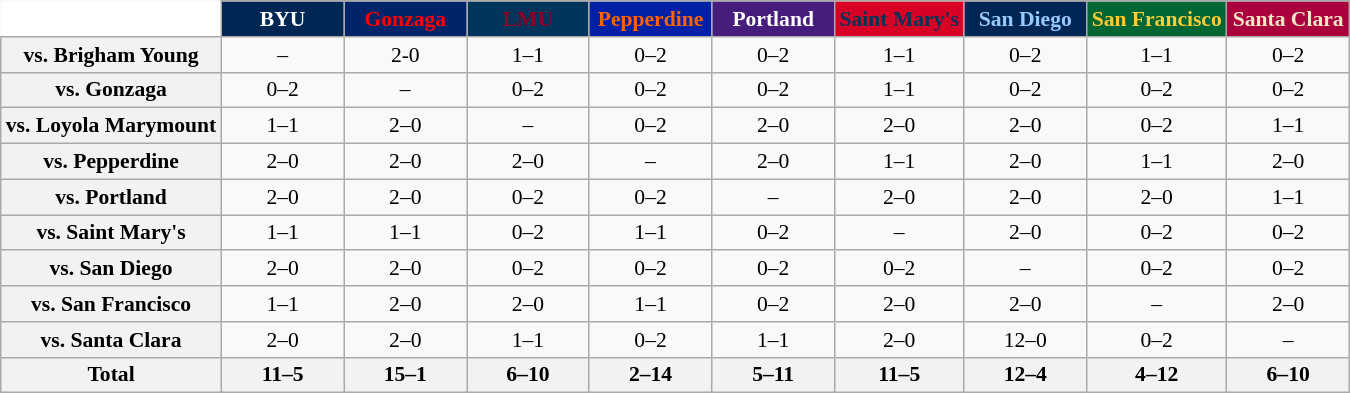<table class="wikitable" style="white-space:nowrap;font-size:90%;">
<tr>
<th colspan=1 style="background:white; border-top-style:hidden; border-left-style:hidden;"   width=75> </th>
<th style="background:#002654; color:white;"  width=75>BYU</th>
<th style="background:#002469; color:red;"  width=75>Gonzaga</th>
<th style="background:#00345B; color:#8E0028;"  width=75>LMU</th>
<th style="background:#0021A5; color:#FF6200;"  width=75>Pepperdine</th>
<th style="background:#461D7C; color:white;"  width=75>Portland</th>
<th style="background:#D80024; color:#06315B;"  width=75>Saint Mary's</th>
<th style="background:#002654; color:#97CAFF;"  width=75>San Diego</th>
<th style="background:#006633; color:#FFCC33;"  width=75>San Francisco</th>
<th style="background:#AA003D; color:#F0E8C4;"  width=75>Santa Clara</th>
</tr>
<tr style="text-align:center;">
<th>vs. Brigham Young</th>
<td>–</td>
<td>2-0</td>
<td>1–1</td>
<td>0–2</td>
<td>0–2</td>
<td>1–1</td>
<td>0–2</td>
<td>1–1</td>
<td>0–2</td>
</tr>
<tr style="text-align:center;">
<th>vs. Gonzaga</th>
<td>0–2</td>
<td>–</td>
<td>0–2</td>
<td>0–2</td>
<td>0–2</td>
<td>1–1</td>
<td>0–2</td>
<td>0–2</td>
<td>0–2</td>
</tr>
<tr style="text-align:center;">
<th>vs. Loyola Marymount</th>
<td>1–1</td>
<td>2–0</td>
<td>–</td>
<td>0–2</td>
<td>2–0</td>
<td>2–0</td>
<td>2–0</td>
<td>0–2</td>
<td>1–1</td>
</tr>
<tr style="text-align:center;">
<th>vs. Pepperdine</th>
<td>2–0</td>
<td>2–0</td>
<td>2–0</td>
<td>–</td>
<td>2–0</td>
<td>1–1</td>
<td>2–0</td>
<td>1–1</td>
<td>2–0</td>
</tr>
<tr style="text-align:center;">
<th>vs. Portland</th>
<td>2–0</td>
<td>2–0</td>
<td>0–2</td>
<td>0–2</td>
<td>–</td>
<td>2–0</td>
<td>2–0</td>
<td>2–0</td>
<td>1–1</td>
</tr>
<tr style="text-align:center;">
<th>vs. Saint Mary's</th>
<td>1–1</td>
<td>1–1</td>
<td>0–2</td>
<td>1–1</td>
<td>0–2</td>
<td>–</td>
<td>2–0</td>
<td>0–2</td>
<td>0–2</td>
</tr>
<tr style="text-align:center;">
<th>vs. San Diego</th>
<td>2–0</td>
<td>2–0</td>
<td>0–2</td>
<td>0–2</td>
<td>0–2</td>
<td>0–2</td>
<td>–</td>
<td>0–2</td>
<td>0–2</td>
</tr>
<tr style="text-align:center;">
<th>vs. San Francisco</th>
<td>1–1</td>
<td>2–0</td>
<td>2–0</td>
<td>1–1</td>
<td>0–2</td>
<td>2–0</td>
<td>2–0</td>
<td>–</td>
<td>2–0</td>
</tr>
<tr style="text-align:center;">
<th>vs. Santa Clara</th>
<td>2–0</td>
<td>2–0</td>
<td>1–1</td>
<td>0–2</td>
<td>1–1</td>
<td>2–0</td>
<td>12–0</td>
<td>0–2</td>
<td>–<br></td>
</tr>
<tr style="text-align:center;">
<th>Total</th>
<th>11–5</th>
<th>15–1</th>
<th>6–10</th>
<th>2–14</th>
<th>5–11</th>
<th>11–5</th>
<th>12–4</th>
<th>4–12</th>
<th>6–10</th>
</tr>
</table>
